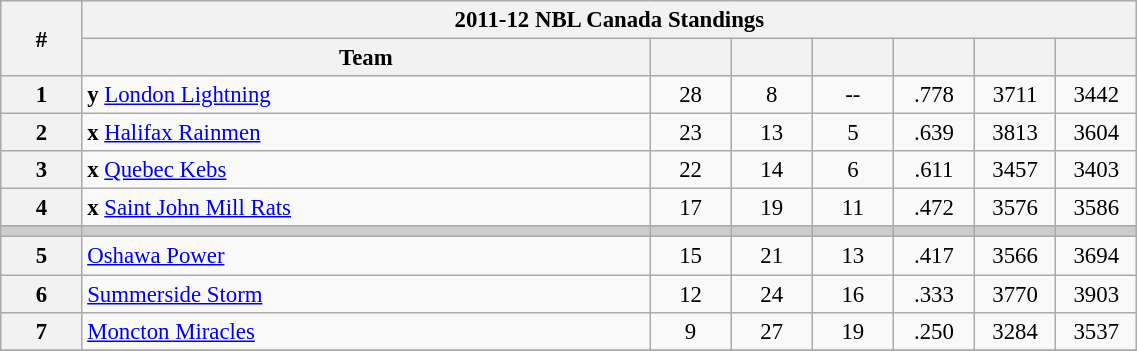<table class="wikitable" width="60%" style="font-size:95%; text-align:center">
<tr>
<th width="5%" rowspan=2>#</th>
<th colspan="7" align="center">2011-12 NBL Canada Standings</th>
</tr>
<tr>
<th width="35%">Team</th>
<th width="5%"></th>
<th width="5%"></th>
<th width="5%"></th>
<th width="5%"></th>
<th width="5%"></th>
<th width="5%"></th>
</tr>
<tr>
<th>1</th>
<td align=left><strong>y</strong> <a href='#'>London Lightning</a></td>
<td>28</td>
<td>8</td>
<td>--</td>
<td>.778</td>
<td>3711</td>
<td>3442</td>
</tr>
<tr>
<th>2</th>
<td align=left><strong>x</strong> <a href='#'>Halifax Rainmen</a></td>
<td>23</td>
<td>13</td>
<td>5</td>
<td>.639</td>
<td>3813</td>
<td>3604</td>
</tr>
<tr>
<th>3</th>
<td align=left><strong>x</strong> <a href='#'>Quebec Kebs</a></td>
<td>22</td>
<td>14</td>
<td>6</td>
<td>.611</td>
<td>3457</td>
<td>3403</td>
</tr>
<tr>
<th>4</th>
<td align=left><strong>x</strong> <a href='#'>Saint John Mill Rats</a></td>
<td>17</td>
<td>19</td>
<td>11</td>
<td>.472</td>
<td>3576</td>
<td>3586</td>
</tr>
<tr>
</tr>
<tr bgcolor="#cccccc">
<td></td>
<td></td>
<td></td>
<td></td>
<td></td>
<td></td>
<td></td>
<td></td>
</tr>
<tr>
<th>5</th>
<td align=left><a href='#'>Oshawa Power</a></td>
<td>15</td>
<td>21</td>
<td>13</td>
<td>.417</td>
<td>3566</td>
<td>3694</td>
</tr>
<tr>
<th>6</th>
<td align=left><a href='#'>Summerside Storm</a></td>
<td>12</td>
<td>24</td>
<td>16</td>
<td>.333</td>
<td>3770</td>
<td>3903</td>
</tr>
<tr>
<th>7</th>
<td align=left><a href='#'>Moncton Miracles</a></td>
<td>9</td>
<td>27</td>
<td>19</td>
<td>.250</td>
<td>3284</td>
<td>3537</td>
</tr>
<tr>
</tr>
</table>
